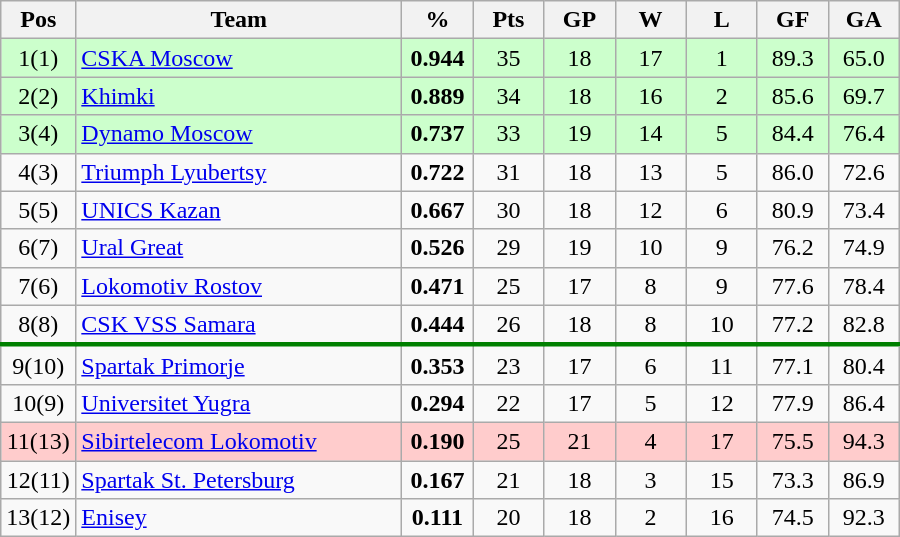<table class="wikitable sortable" style="text-align: center;">
<tr>
<th width=20>Pos</th>
<th width=210>Team</th>
<th width=40>%</th>
<th width=40><strong>Pts</strong></th>
<th width=40>GP</th>
<th width=40>W</th>
<th width=40>L</th>
<th width=40>GF</th>
<th width=40>GA</th>
</tr>
<tr style="background: #ccffcc;">
<td>1(1)</td>
<td align="left"><a href='#'>CSKA Moscow</a></td>
<td><strong>0.944</strong></td>
<td>35</td>
<td>18</td>
<td>17</td>
<td>1</td>
<td>89.3</td>
<td>65.0</td>
</tr>
<tr style="background: #ccffcc;">
<td>2(2)</td>
<td align="left"><a href='#'>Khimki</a></td>
<td><strong>0.889</strong></td>
<td>34</td>
<td>18</td>
<td>16</td>
<td>2</td>
<td>85.6</td>
<td>69.7</td>
</tr>
<tr style="background: #ccffcc;">
<td>3(4)</td>
<td align="left"><a href='#'>Dynamo Moscow</a></td>
<td><strong>0.737</strong></td>
<td>33</td>
<td>19</td>
<td>14</td>
<td>5</td>
<td>84.4</td>
<td>76.4</td>
</tr>
<tr>
<td>4(3)</td>
<td align="left"><a href='#'>Triumph Lyubertsy</a></td>
<td><strong>0.722</strong></td>
<td>31</td>
<td>18</td>
<td>13</td>
<td>5</td>
<td>86.0</td>
<td>72.6</td>
</tr>
<tr>
<td>5(5)</td>
<td align="left"><a href='#'>UNICS Kazan</a></td>
<td><strong>0.667</strong></td>
<td>30</td>
<td>18</td>
<td>12</td>
<td>6</td>
<td>80.9</td>
<td>73.4</td>
</tr>
<tr>
<td>6(7)</td>
<td align="left"><a href='#'>Ural Great</a></td>
<td><strong> 0.526</strong></td>
<td>29</td>
<td>19</td>
<td>10</td>
<td>9</td>
<td>76.2</td>
<td>74.9</td>
</tr>
<tr>
<td>7(6)</td>
<td align="left"><a href='#'>Lokomotiv Rostov</a></td>
<td><strong>0.471</strong></td>
<td>25</td>
<td>17</td>
<td>8</td>
<td>9</td>
<td>77.6</td>
<td>78.4</td>
</tr>
<tr>
<td>8(8)</td>
<td align="left"><a href='#'>CSK VSS Samara</a></td>
<td><strong>0.444</strong></td>
<td>26</td>
<td>18</td>
<td>8</td>
<td>10</td>
<td>77.2</td>
<td>82.8</td>
</tr>
<tr style = "border-top:3px solid green;">
<td>9(10)</td>
<td align="left"><a href='#'>Spartak Primorje</a></td>
<td><strong>0.353</strong></td>
<td>23</td>
<td>17</td>
<td>6</td>
<td>11</td>
<td>77.1</td>
<td>80.4</td>
</tr>
<tr>
<td>10(9)</td>
<td align="left"><a href='#'>Universitet Yugra</a></td>
<td><strong> 0.294</strong></td>
<td>22</td>
<td>17</td>
<td>5</td>
<td>12</td>
<td>77.9</td>
<td>86.4</td>
</tr>
<tr style="background: #ffcccc;">
<td>11(13)</td>
<td align="left"><a href='#'>Sibirtelecom Lokomotiv</a></td>
<td><strong>0.190</strong></td>
<td>25</td>
<td>21</td>
<td>4</td>
<td>17</td>
<td>75.5</td>
<td>94.3</td>
</tr>
<tr>
<td>12(11)</td>
<td align="left"><a href='#'>Spartak St. Petersburg</a></td>
<td><strong>0.167</strong></td>
<td>21</td>
<td>18</td>
<td>3</td>
<td>15</td>
<td>73.3</td>
<td>86.9</td>
</tr>
<tr>
<td>13(12)</td>
<td align="left"><a href='#'>Enisey</a></td>
<td><strong>0.111</strong></td>
<td>20</td>
<td>18</td>
<td>2</td>
<td>16</td>
<td>74.5</td>
<td>92.3</td>
</tr>
</table>
